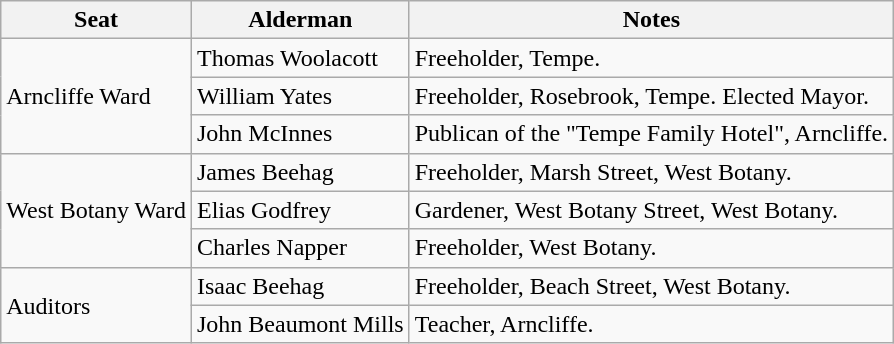<table class="wikitable">
<tr>
<th>Seat</th>
<th>Alderman</th>
<th>Notes</th>
</tr>
<tr>
<td rowspan="3">Arncliffe Ward</td>
<td>Thomas Woolacott</td>
<td>Freeholder, Tempe.</td>
</tr>
<tr>
<td>William Yates</td>
<td>Freeholder, Rosebrook, Tempe. Elected Mayor.</td>
</tr>
<tr>
<td>John McInnes</td>
<td>Publican of the "Tempe Family Hotel", Arncliffe.</td>
</tr>
<tr>
<td rowspan="3">West Botany Ward</td>
<td>James Beehag</td>
<td>Freeholder, Marsh Street, West Botany.</td>
</tr>
<tr>
<td>Elias Godfrey</td>
<td>Gardener, West Botany Street, West Botany.</td>
</tr>
<tr>
<td>Charles Napper</td>
<td>Freeholder, West Botany.</td>
</tr>
<tr>
<td rowspan="2">Auditors</td>
<td>Isaac Beehag</td>
<td>Freeholder, Beach Street, West Botany.</td>
</tr>
<tr>
<td>John Beaumont Mills</td>
<td>Teacher, Arncliffe.</td>
</tr>
</table>
